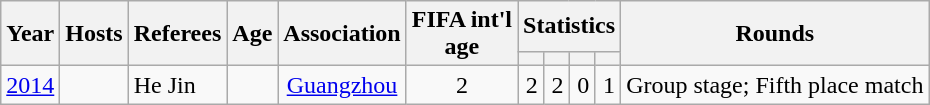<table class="wikitable">
<tr>
<th rowspan=2>Year</th>
<th rowspan=2>Hosts</th>
<th rowspan=2>Referees</th>
<th rowspan=2>Age</th>
<th rowspan=2>Association</th>
<th rowspan=2>FIFA int'l<br>age</th>
<th colspan=4>Statistics</th>
<th rowspan=2>Rounds</th>
</tr>
<tr>
<th></th>
<th></th>
<th></th>
<th></th>
</tr>
<tr>
<td align=center><a href='#'>2014</a></td>
<td></td>
<td>He Jin</td>
<td align=center></td>
<td align=center><a href='#'>Guangzhou</a></td>
<td align=center>2</td>
<td align=right>2</td>
<td align=right>2</td>
<td align=right>0</td>
<td align=right>1</td>
<td>Group stage; Fifth place match</td>
</tr>
</table>
